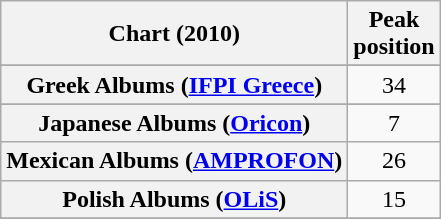<table class="wikitable sortable plainrowheaders" style="text-align:center;">
<tr>
<th>Chart (2010)</th>
<th>Peak<br>position</th>
</tr>
<tr>
</tr>
<tr>
</tr>
<tr>
</tr>
<tr>
</tr>
<tr>
</tr>
<tr>
</tr>
<tr>
</tr>
<tr>
</tr>
<tr>
</tr>
<tr>
<th scope="row">Greek Albums (<a href='#'>IFPI Greece</a>)</th>
<td>34</td>
</tr>
<tr>
</tr>
<tr>
</tr>
<tr>
<th scope="row">Japanese Albums (<a href='#'>Oricon</a>)</th>
<td>7</td>
</tr>
<tr>
<th scope="row">Mexican Albums (<a href='#'>AMPROFON</a>)</th>
<td>26</td>
</tr>
<tr>
<th scope="row">Polish Albums (<a href='#'>OLiS</a>)</th>
<td>15</td>
</tr>
<tr>
</tr>
<tr>
</tr>
<tr>
</tr>
<tr>
</tr>
<tr>
</tr>
<tr>
</tr>
<tr>
</tr>
</table>
